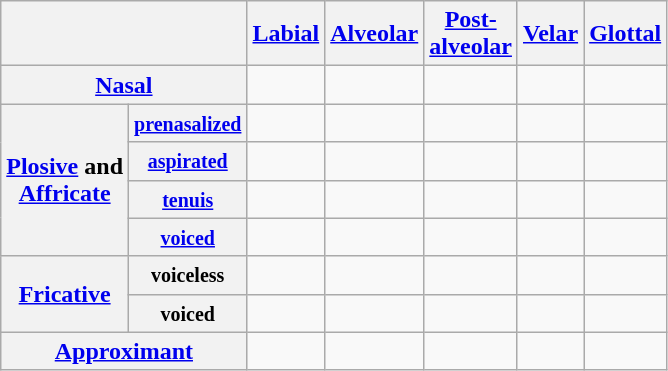<table class=wikitable style=text-align:center>
<tr>
<th colspan="2"></th>
<th><a href='#'>Labial</a></th>
<th><a href='#'>Alveolar</a></th>
<th><a href='#'>Post-<br>alveolar</a></th>
<th><a href='#'>Velar</a></th>
<th><a href='#'>Glottal</a></th>
</tr>
<tr>
<th colspan="2"><a href='#'>Nasal</a></th>
<td></td>
<td></td>
<td></td>
<td></td>
<td></td>
</tr>
<tr>
<th rowspan="4"><a href='#'>Plosive</a> and<br><a href='#'>Affricate</a></th>
<th><small><a href='#'>prenasalized</a></small></th>
<td></td>
<td></td>
<td></td>
<td></td>
<td></td>
</tr>
<tr>
<th><small><a href='#'>aspirated</a></small></th>
<td></td>
<td></td>
<td></td>
<td></td>
<td></td>
</tr>
<tr>
<th><small><a href='#'>tenuis</a></small></th>
<td></td>
<td></td>
<td></td>
<td></td>
<td></td>
</tr>
<tr>
<th><small><a href='#'>voiced</a></small></th>
<td></td>
<td></td>
<td></td>
<td></td>
<td></td>
</tr>
<tr>
<th rowspan="2"><a href='#'>Fricative</a></th>
<th><small>voiceless</small></th>
<td></td>
<td></td>
<td></td>
<td></td>
<td></td>
</tr>
<tr>
<th><small>voiced</small></th>
<td></td>
<td></td>
<td></td>
<td></td>
<td></td>
</tr>
<tr>
<th colspan="2"><a href='#'>Approximant</a></th>
<td></td>
<td></td>
<td></td>
<td></td>
<td></td>
</tr>
</table>
